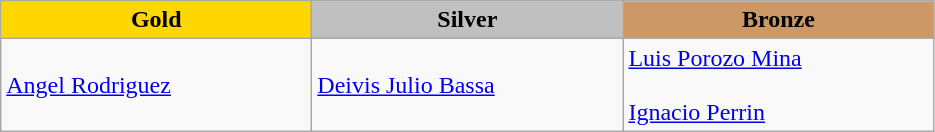<table class="wikitable" style="text-align:left">
<tr align="center">
<td width=200 bgcolor=gold><strong>Gold</strong></td>
<td width=200 bgcolor=silver><strong>Silver</strong></td>
<td width=200 bgcolor=CC9966><strong>Bronze</strong></td>
</tr>
<tr>
<td><a href='#'>Angel Rodriguez</a><br></td>
<td><a href='#'>Deivis Julio Bassa</a><br></td>
<td><a href='#'>Luis Porozo Mina</a><br><br><a href='#'>Ignacio Perrin</a><br></td>
</tr>
</table>
